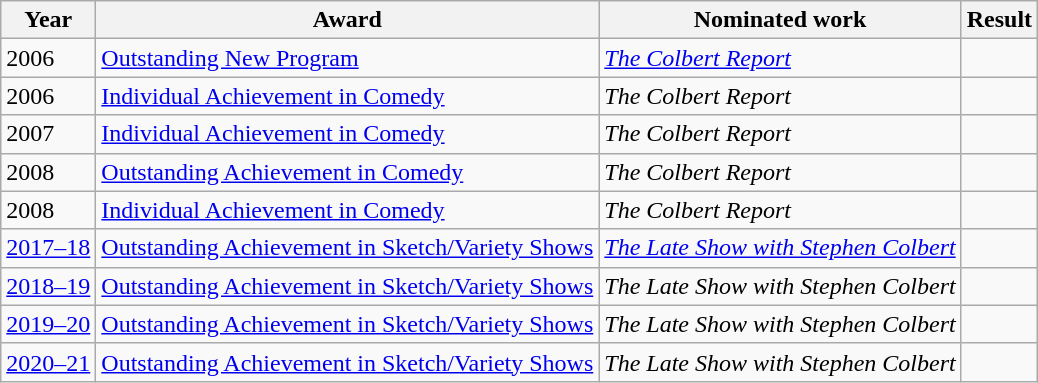<table class="wikitable sortable">
<tr>
<th>Year</th>
<th>Award</th>
<th>Nominated work</th>
<th>Result</th>
</tr>
<tr>
<td>2006</td>
<td><a href='#'>Outstanding New Program</a></td>
<td><em><a href='#'>The Colbert Report</a></em></td>
<td></td>
</tr>
<tr>
<td>2006</td>
<td><a href='#'>Individual Achievement in Comedy</a></td>
<td><em>The Colbert Report</em></td>
<td></td>
</tr>
<tr>
<td>2007</td>
<td><a href='#'>Individual Achievement in Comedy</a></td>
<td><em>The Colbert Report</em></td>
<td></td>
</tr>
<tr>
<td>2008</td>
<td><a href='#'>Outstanding Achievement in Comedy</a></td>
<td><em>The Colbert Report</em></td>
<td></td>
</tr>
<tr>
<td>2008</td>
<td><a href='#'>Individual Achievement in Comedy</a></td>
<td><em>The Colbert Report</em></td>
<td></td>
</tr>
<tr>
<td><a href='#'>2017–18</a></td>
<td><a href='#'>Outstanding Achievement in Sketch/Variety Shows</a></td>
<td><em><a href='#'>The Late Show with Stephen Colbert</a></em></td>
<td></td>
</tr>
<tr>
<td><a href='#'>2018–19</a></td>
<td><a href='#'>Outstanding Achievement in Sketch/Variety Shows</a></td>
<td><em>The Late Show with Stephen Colbert</em></td>
<td></td>
</tr>
<tr>
<td><a href='#'>2019–20</a></td>
<td><a href='#'>Outstanding Achievement in Sketch/Variety Shows</a></td>
<td><em>The Late Show with Stephen Colbert</em></td>
<td></td>
</tr>
<tr>
<td><a href='#'>2020–21</a></td>
<td><a href='#'>Outstanding Achievement in Sketch/Variety Shows</a></td>
<td><em>The Late Show with Stephen Colbert</em></td>
<td></td>
</tr>
</table>
